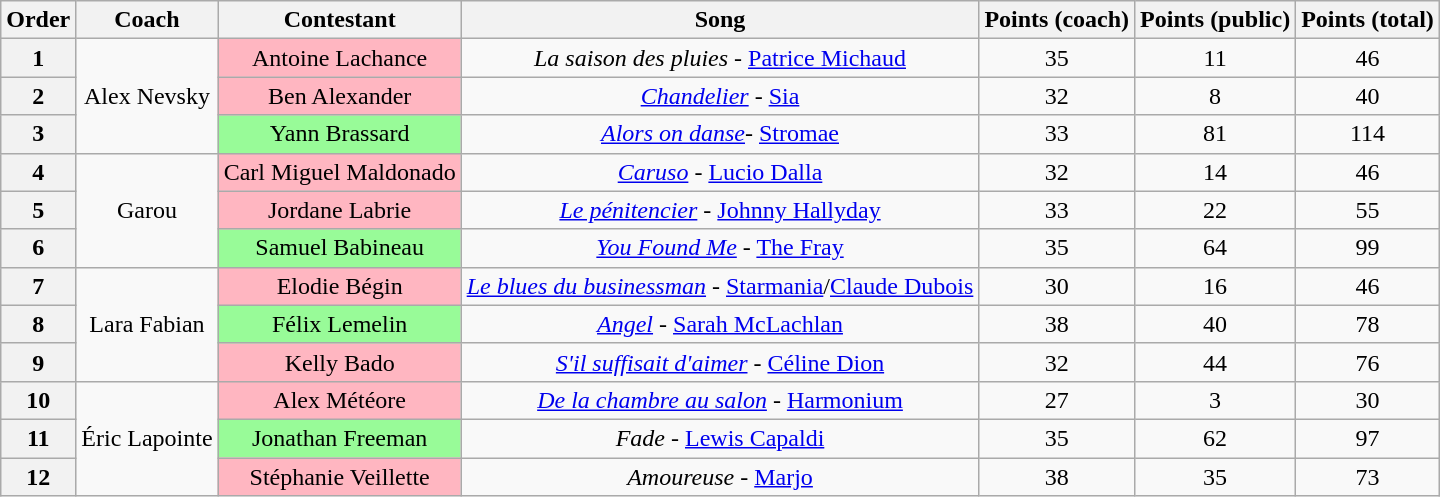<table class="wikitable sortable" style="text-align: center; width: 40 %;">
<tr>
<th>Order</th>
<th>Coach</th>
<th>Contestant</th>
<th>Song</th>
<th><strong>Points (coach)</strong></th>
<th>Points (public)</th>
<th>Points (total)</th>
</tr>
<tr>
<th><strong>1</strong></th>
<td rowspan="3">Alex Nevsky</td>
<td style="background:lightpink">Antoine Lachance</td>
<td><em>La saison des pluies</em> - <a href='#'>Patrice Michaud</a></td>
<td>35</td>
<td>11</td>
<td>46</td>
</tr>
<tr>
<th>2</th>
<td style="background:lightpink">Ben Alexander</td>
<td><em><a href='#'>Chandelier</a></em> - <a href='#'>Sia</a></td>
<td>32</td>
<td>8</td>
<td>40</td>
</tr>
<tr>
<th>3</th>
<td style="background:palegreen">Yann Brassard</td>
<td><em><a href='#'>Alors on danse</a></em>- <a href='#'>Stromae</a></td>
<td>33</td>
<td>81</td>
<td>114</td>
</tr>
<tr>
<th><strong>4</strong></th>
<td rowspan="3">Garou</td>
<td style="background:lightpink">Carl Miguel Maldonado</td>
<td><em><a href='#'>Caruso</a></em> - <a href='#'>Lucio Dalla</a></td>
<td>32</td>
<td>14</td>
<td>46</td>
</tr>
<tr>
<th><strong>5</strong></th>
<td style="background:lightpink">Jordane Labrie</td>
<td><em><a href='#'>Le pénitencier</a></em> - <a href='#'>Johnny Hallyday</a></td>
<td>33</td>
<td>22</td>
<td>55</td>
</tr>
<tr>
<th><strong>6</strong></th>
<td style="background:palegreen">Samuel Babineau</td>
<td><em><a href='#'>You Found Me</a></em> - <a href='#'>The Fray</a></td>
<td>35</td>
<td>64</td>
<td>99</td>
</tr>
<tr>
<th><strong>7</strong></th>
<td rowspan="3">Lara Fabian</td>
<td style="background:lightpink">Elodie Bégin</td>
<td><em><a href='#'>Le blues du businessman</a></em> - <a href='#'>Starmania</a>/<a href='#'>Claude Dubois</a></td>
<td>30</td>
<td>16</td>
<td>46</td>
</tr>
<tr>
<th><strong>8</strong></th>
<td style="background:palegreen">Félix Lemelin</td>
<td><em><a href='#'>Angel</a></em> - <a href='#'>Sarah McLachlan</a></td>
<td>38</td>
<td>40</td>
<td>78</td>
</tr>
<tr>
<th><strong>9</strong></th>
<td style="background:lightpink">Kelly Bado</td>
<td><em><a href='#'>S'il suffisait d'aimer</a></em> - <a href='#'>Céline Dion</a></td>
<td>32</td>
<td>44</td>
<td>76</td>
</tr>
<tr>
<th><strong>10</strong></th>
<td rowspan="3">Éric Lapointe</td>
<td style="background:lightpink">Alex Météore</td>
<td><em><a href='#'>De la chambre au salon</a></em> - <a href='#'>Harmonium</a></td>
<td>27</td>
<td>3</td>
<td>30</td>
</tr>
<tr>
<th><strong>11</strong></th>
<td style="background:palegreen">Jonathan Freeman</td>
<td><em>Fade</em> - <a href='#'>Lewis Capaldi</a></td>
<td>35</td>
<td>62</td>
<td>97</td>
</tr>
<tr>
<th><strong>12</strong></th>
<td style="background:lightpink">Stéphanie Veillette</td>
<td><em>Amoureuse</em> - <a href='#'>Marjo</a></td>
<td>38</td>
<td>35</td>
<td>73</td>
</tr>
</table>
